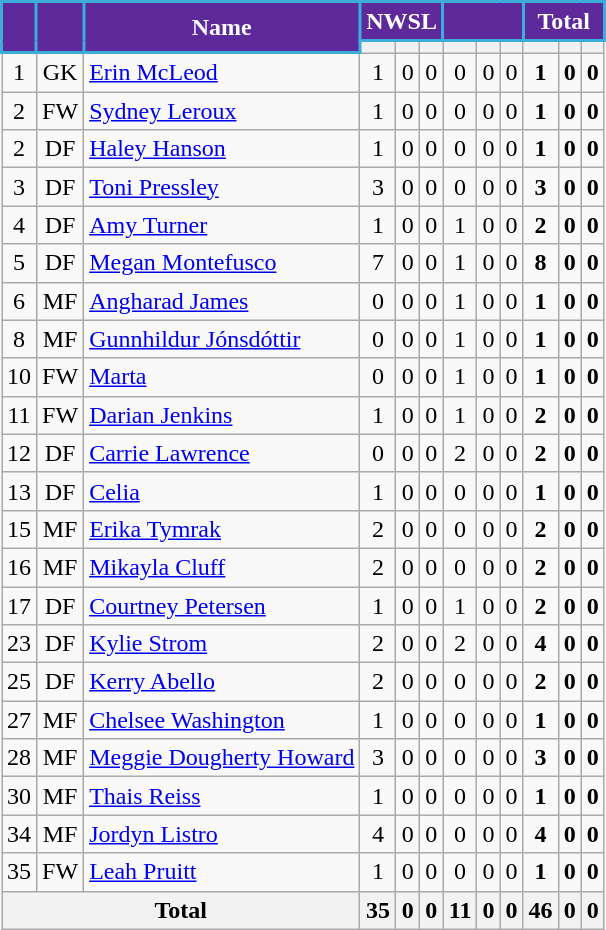<table class="wikitable sortable" style="text-align:center;">
<tr>
<th rowspan="2" style="background:#5E299A; color:white; border:2px solid #3aadd9;"></th>
<th rowspan="2" style="background:#5E299A; color:white; border:2px solid #3aadd9;"></th>
<th rowspan="2" style="background:#5E299A; color:white; border:2px solid #3aadd9;">Name</th>
<th colspan="3" style="background:#5E299A; color:white; border:2px solid #3aadd9;">NWSL</th>
<th colspan="3" style="background:#5E299A; color:white; border:2px solid #3aadd9;"></th>
<th colspan="3" style="background:#5E299A; color:white; border:2px solid #3aadd9;">Total</th>
</tr>
<tr>
<th></th>
<th></th>
<th></th>
<th></th>
<th></th>
<th></th>
<th></th>
<th></th>
<th></th>
</tr>
<tr>
<td>1</td>
<td>GK</td>
<td align="left"> <a href='#'>Erin McLeod</a></td>
<td>1</td>
<td>0</td>
<td>0</td>
<td>0</td>
<td>0</td>
<td>0</td>
<td><strong>1</strong></td>
<td><strong>0</strong></td>
<td><strong>0</strong></td>
</tr>
<tr>
<td>2</td>
<td>FW</td>
<td align="left"> <a href='#'>Sydney Leroux</a></td>
<td>1</td>
<td>0</td>
<td>0</td>
<td>0</td>
<td>0</td>
<td>0</td>
<td><strong>1</strong></td>
<td><strong>0</strong></td>
<td><strong>0</strong></td>
</tr>
<tr>
<td>2</td>
<td>DF</td>
<td align="left"> <a href='#'>Haley Hanson</a></td>
<td>1</td>
<td>0</td>
<td>0</td>
<td>0</td>
<td>0</td>
<td>0</td>
<td><strong>1</strong></td>
<td><strong>0</strong></td>
<td><strong>0</strong></td>
</tr>
<tr>
<td>3</td>
<td>DF</td>
<td align="left"> <a href='#'>Toni Pressley</a></td>
<td>3</td>
<td>0</td>
<td>0</td>
<td>0</td>
<td>0</td>
<td>0</td>
<td><strong>3</strong></td>
<td><strong>0</strong></td>
<td><strong>0</strong></td>
</tr>
<tr>
<td>4</td>
<td>DF</td>
<td align="left"> <a href='#'>Amy Turner</a></td>
<td>1</td>
<td>0</td>
<td>0</td>
<td>1</td>
<td>0</td>
<td>0</td>
<td><strong>2</strong></td>
<td><strong>0</strong></td>
<td><strong>0</strong></td>
</tr>
<tr>
<td>5</td>
<td>DF</td>
<td align="left"> <a href='#'>Megan Montefusco</a></td>
<td>7</td>
<td>0</td>
<td>0</td>
<td>1</td>
<td>0</td>
<td>0</td>
<td><strong>8</strong></td>
<td><strong>0</strong></td>
<td><strong>0</strong></td>
</tr>
<tr>
<td>6</td>
<td>MF</td>
<td align="left"> <a href='#'>Angharad James</a></td>
<td>0</td>
<td>0</td>
<td>0</td>
<td>1</td>
<td>0</td>
<td>0</td>
<td><strong>1</strong></td>
<td><strong>0</strong></td>
<td><strong>0</strong></td>
</tr>
<tr>
<td>8</td>
<td>MF</td>
<td align="left"> <a href='#'>Gunnhildur Jónsdóttir</a></td>
<td>0</td>
<td>0</td>
<td>0</td>
<td>1</td>
<td>0</td>
<td>0</td>
<td><strong>1</strong></td>
<td><strong>0</strong></td>
<td><strong>0</strong></td>
</tr>
<tr>
<td>10</td>
<td>FW</td>
<td align="left"> <a href='#'>Marta</a></td>
<td>0</td>
<td>0</td>
<td>0</td>
<td>1</td>
<td>0</td>
<td>0</td>
<td><strong>1</strong></td>
<td><strong>0</strong></td>
<td><strong>0</strong></td>
</tr>
<tr>
<td>11</td>
<td>FW</td>
<td align="left"> <a href='#'>Darian Jenkins</a></td>
<td>1</td>
<td>0</td>
<td>0</td>
<td>1</td>
<td>0</td>
<td>0</td>
<td><strong>2</strong></td>
<td><strong>0</strong></td>
<td><strong>0</strong></td>
</tr>
<tr>
<td>12</td>
<td>DF</td>
<td align="left"> <a href='#'>Carrie Lawrence</a></td>
<td>0</td>
<td>0</td>
<td>0</td>
<td>2</td>
<td>0</td>
<td>0</td>
<td><strong>2</strong></td>
<td><strong>0</strong></td>
<td><strong>0</strong></td>
</tr>
<tr>
<td>13</td>
<td>DF</td>
<td align="left"> <a href='#'>Celia</a></td>
<td>1</td>
<td>0</td>
<td>0</td>
<td>0</td>
<td>0</td>
<td>0</td>
<td><strong>1</strong></td>
<td><strong>0</strong></td>
<td><strong>0</strong></td>
</tr>
<tr>
<td>15</td>
<td>MF</td>
<td align="left"> <a href='#'>Erika Tymrak</a></td>
<td>2</td>
<td>0</td>
<td>0</td>
<td>0</td>
<td>0</td>
<td>0</td>
<td><strong>2</strong></td>
<td><strong>0</strong></td>
<td><strong>0</strong></td>
</tr>
<tr>
<td>16</td>
<td>MF</td>
<td align="left"> <a href='#'>Mikayla Cluff</a></td>
<td>2</td>
<td>0</td>
<td>0</td>
<td>0</td>
<td>0</td>
<td>0</td>
<td><strong>2</strong></td>
<td><strong>0</strong></td>
<td><strong>0</strong></td>
</tr>
<tr>
<td>17</td>
<td>DF</td>
<td align="left"> <a href='#'>Courtney Petersen</a></td>
<td>1</td>
<td>0</td>
<td>0</td>
<td>1</td>
<td>0</td>
<td>0</td>
<td><strong>2</strong></td>
<td><strong>0</strong></td>
<td><strong>0</strong></td>
</tr>
<tr>
<td>23</td>
<td>DF</td>
<td align="left"> <a href='#'>Kylie Strom</a></td>
<td>2</td>
<td>0</td>
<td>0</td>
<td>2</td>
<td>0</td>
<td>0</td>
<td><strong>4</strong></td>
<td><strong>0</strong></td>
<td><strong>0</strong></td>
</tr>
<tr>
<td>25</td>
<td>DF</td>
<td align="left"> <a href='#'>Kerry Abello</a></td>
<td>2</td>
<td>0</td>
<td>0</td>
<td>0</td>
<td>0</td>
<td>0</td>
<td><strong>2</strong></td>
<td><strong>0</strong></td>
<td><strong>0</strong></td>
</tr>
<tr>
<td>27</td>
<td>MF</td>
<td align="left"> <a href='#'>Chelsee Washington</a></td>
<td>1</td>
<td>0</td>
<td>0</td>
<td>0</td>
<td>0</td>
<td>0</td>
<td><strong>1</strong></td>
<td><strong>0</strong></td>
<td><strong>0</strong></td>
</tr>
<tr>
<td>28</td>
<td>MF</td>
<td align="left"> <a href='#'>Meggie Dougherty Howard</a></td>
<td>3</td>
<td>0</td>
<td>0</td>
<td>0</td>
<td>0</td>
<td>0</td>
<td><strong>3</strong></td>
<td><strong>0</strong></td>
<td><strong>0</strong></td>
</tr>
<tr>
<td>30</td>
<td>MF</td>
<td align="left"> <a href='#'>Thais Reiss</a></td>
<td>1</td>
<td>0</td>
<td>0</td>
<td>0</td>
<td>0</td>
<td>0</td>
<td><strong>1</strong></td>
<td><strong>0</strong></td>
<td><strong>0</strong></td>
</tr>
<tr>
<td>34</td>
<td>MF</td>
<td align="left"> <a href='#'>Jordyn Listro</a></td>
<td>4</td>
<td>0</td>
<td>0</td>
<td>0</td>
<td>0</td>
<td>0</td>
<td><strong>4</strong></td>
<td><strong>0</strong></td>
<td><strong>0</strong></td>
</tr>
<tr>
<td>35</td>
<td>FW</td>
<td align="left"> <a href='#'>Leah Pruitt</a></td>
<td>1</td>
<td>0</td>
<td>0</td>
<td>0</td>
<td>0</td>
<td>0</td>
<td><strong>1</strong></td>
<td><strong>0</strong></td>
<td><strong>0</strong></td>
</tr>
<tr>
<th colspan="3">Total</th>
<th>35</th>
<th>0</th>
<th>0</th>
<th>11</th>
<th>0</th>
<th>0</th>
<th>46</th>
<th>0</th>
<th>0</th>
</tr>
</table>
